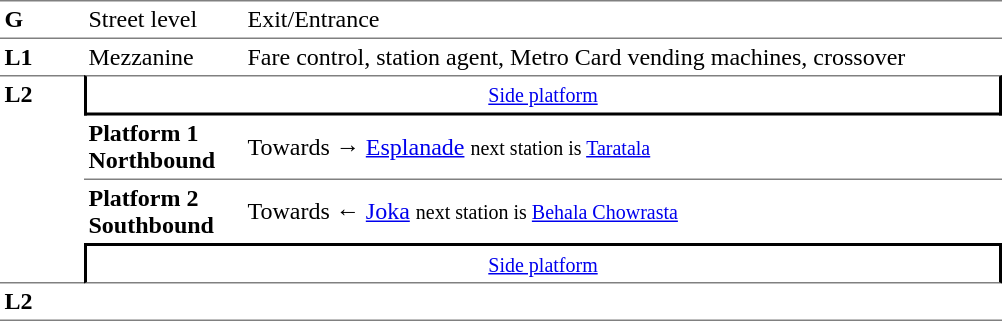<table cellpadding="3" cellspacing="0" border="0">
<tr>
<td valign="top" width="50" style="border-bottom:solid 1px gray;border-top:solid 1px gray;"><strong>G</strong></td>
<td valign="top" width="100" style="border-top:solid 1px gray;border-bottom:solid 1px gray;">Street level</td>
<td valign="top" width="500" style="border-top:solid 1px gray;border-bottom:solid 1px gray;">Exit/Entrance</td>
</tr>
<tr>
<td valign="top"><strong>L1</strong></td>
<td valign="top">Mezzanine</td>
<td valign="top">Fare control, station agent, Metro Card vending machines, crossover</td>
</tr>
<tr>
<td rowspan="4" valign="top" width="50" style="border-top:solid 1px gray;border-bottom:solid 1px gray;"><strong>L2</strong></td>
<td colspan="2" style="border-top:solid 1px gray;border-right:solid 2px black;border-left:solid 2px black;border-bottom:solid 2px black;text-align:center;"><small><a href='#'>Side platform</a></small></td>
</tr>
<tr>
<td width="100" style="border-bottom:solid 1px gray;"><span><strong>Platform 1</strong><br><strong>Northbound</strong></span></td>
<td width="500" style="border-bottom:solid 1px gray;">Towards → <a href='#'>Esplanade</a> <small>next station is <a href='#'>Taratala</a></small></td>
</tr>
<tr>
<td><span><strong>Platform 2</strong><br><strong>Southbound</strong></span></td>
<td>Towards ← <a href='#'>Joka</a> <small>next station is <a href='#'>Behala Chowrasta</a></small></td>
</tr>
<tr>
<td colspan="2" align="center" style="border-top:solid 2px black;border-right:solid 2px black;border-left:solid 2px black;border-bottom:solid 1px gray;"><small><a href='#'>Side platform</a></small></td>
</tr>
<tr>
<td rowspan="2" valign="top" width="50" style="border-bottom:solid 1px gray;"><strong>L2</strong></td>
<td width="100" style="border-bottom:solid 1px gray;"></td>
<td width="500" style="border-bottom:solid 1px gray;"></td>
</tr>
<tr>
</tr>
</table>
